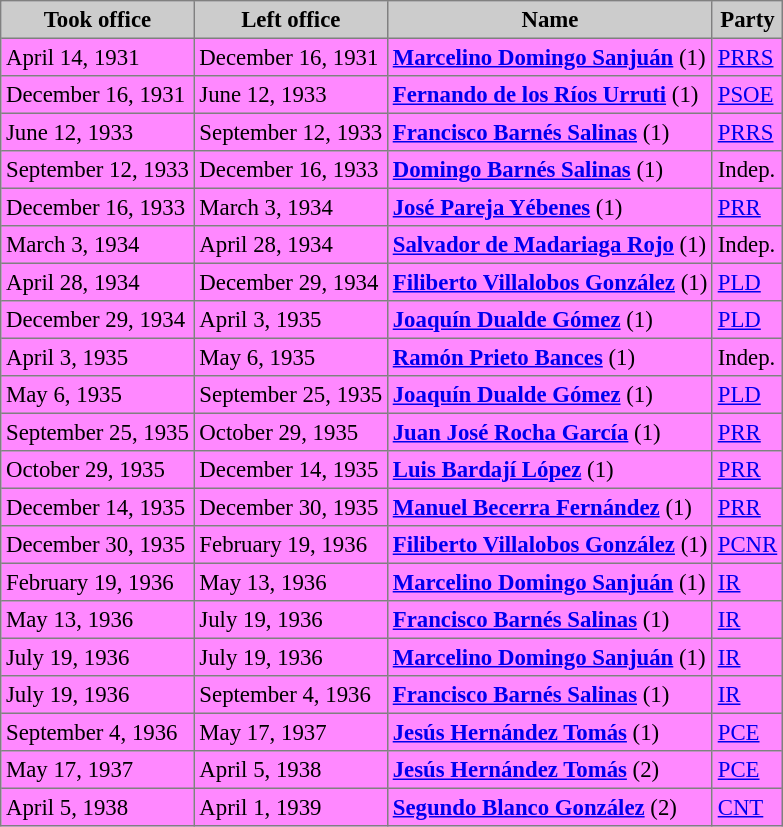<table bgcolor="#f7f8ff" cellpadding="3" cellspacing="0" border="1" style="font-size: 95%; border: gray solid 1px; border-collapse: collapse;">
<tr bgcolor="#CCCCCC">
<th align="center">Took office</th>
<th align="center">Left office</th>
<th align="center">Name</th>
<th align="center">Party</th>
</tr>
<tr bgcolor="#ff88ff">
<td>April 14, 1931</td>
<td>December 16, 1931</td>
<td><strong> <a href='#'>Marcelino Domingo Sanjuán</a></strong>  (1)</td>
<td><a href='#'>PRRS</a></td>
</tr>
<tr bgcolor="#ff88ff">
<td>December 16, 1931</td>
<td>June 12, 1933</td>
<td><strong><a href='#'>Fernando de los Ríos Urruti</a></strong>  (1)</td>
<td><a href='#'>PSOE</a></td>
</tr>
<tr bgcolor="#ff88ff">
<td>June 12, 1933</td>
<td>September 12, 1933</td>
<td><strong><a href='#'>Francisco Barnés Salinas</a></strong>  (1)</td>
<td><a href='#'>PRRS</a></td>
</tr>
<tr bgcolor="#ff88ff">
<td>September 12, 1933</td>
<td>December 16, 1933</td>
<td><strong><a href='#'>Domingo Barnés Salinas</a></strong> (1)</td>
<td>Indep.</td>
</tr>
<tr bgcolor="#ff88ff">
<td>December 16, 1933</td>
<td>March 3, 1934</td>
<td><strong><a href='#'>José Pareja Yébenes</a></strong> (1)</td>
<td><a href='#'>PRR</a></td>
</tr>
<tr bgcolor="#ff88ff">
<td>March 3, 1934</td>
<td>April 28, 1934</td>
<td><strong><a href='#'>Salvador de Madariaga Rojo</a></strong>  (1)</td>
<td>Indep.</td>
</tr>
<tr bgcolor="#ff88ff">
<td>April 28, 1934</td>
<td>December 29, 1934</td>
<td><strong><a href='#'>Filiberto Villalobos González</a></strong>  (1)</td>
<td><a href='#'>PLD</a></td>
</tr>
<tr bgcolor="#ff88ff">
<td>December 29, 1934</td>
<td>April 3, 1935</td>
<td><strong><a href='#'>Joaquín Dualde Gómez</a></strong>  (1)</td>
<td><a href='#'>PLD</a></td>
</tr>
<tr bgcolor="#ff88ff">
<td>April 3, 1935</td>
<td>May 6, 1935</td>
<td><strong><a href='#'>Ramón Prieto Bances</a></strong>  (1)</td>
<td>Indep.</td>
</tr>
<tr bgcolor="#ff88ff">
<td>May 6, 1935</td>
<td>September 25, 1935</td>
<td><strong><a href='#'>Joaquín Dualde Gómez</a></strong>  (1)</td>
<td><a href='#'>PLD</a></td>
</tr>
<tr bgcolor="#ff88ff">
<td>September 25, 1935</td>
<td>October 29, 1935</td>
<td><strong><a href='#'>Juan José Rocha García</a></strong> (1)</td>
<td><a href='#'>PRR</a></td>
</tr>
<tr bgcolor="#ff88ff">
<td>October 29, 1935</td>
<td>December 14, 1935</td>
<td><strong><a href='#'>Luis Bardají López</a></strong> (1)</td>
<td><a href='#'>PRR</a></td>
</tr>
<tr bgcolor="#ff88ff">
<td>December 14, 1935</td>
<td>December 30, 1935</td>
<td><strong><a href='#'>Manuel Becerra Fernández</a></strong> (1)</td>
<td><a href='#'>PRR</a></td>
</tr>
<tr bgcolor="#ff88ff">
<td>December 30, 1935</td>
<td>February 19, 1936</td>
<td><strong><a href='#'>Filiberto Villalobos González</a></strong>  (1)</td>
<td><a href='#'>PCNR</a></td>
</tr>
<tr bgcolor="#ff88ff">
<td>February 19, 1936</td>
<td>May 13, 1936</td>
<td><strong><a href='#'>Marcelino Domingo Sanjuán</a></strong>  (1)</td>
<td><a href='#'>IR</a></td>
</tr>
<tr bgcolor="#ff88ff">
<td>May 13, 1936</td>
<td>July 19, 1936</td>
<td><strong><a href='#'>Francisco Barnés Salinas</a></strong> (1)</td>
<td><a href='#'>IR</a></td>
</tr>
<tr bgcolor="#ff88ff">
<td>July 19, 1936</td>
<td>July 19, 1936</td>
<td><strong><a href='#'>Marcelino Domingo Sanjuán</a></strong>  (1)</td>
<td><a href='#'>IR</a></td>
</tr>
<tr bgcolor="#ff88ff">
<td>July 19, 1936</td>
<td>September 4, 1936</td>
<td><strong><a href='#'>Francisco Barnés Salinas</a></strong> (1)</td>
<td><a href='#'>IR</a></td>
</tr>
<tr bgcolor="#ff88ff">
<td>September 4, 1936</td>
<td>May 17, 1937</td>
<td><strong><a href='#'>Jesús Hernández Tomás</a></strong> (1)</td>
<td><a href='#'>PCE</a></td>
</tr>
<tr bgcolor="#ff88ff">
<td>May 17, 1937</td>
<td>April 5, 1938</td>
<td><strong><a href='#'>Jesús Hernández Tomás</a></strong> (2)</td>
<td><a href='#'>PCE</a></td>
</tr>
<tr bgcolor="#ff88ff">
<td>April 5, 1938</td>
<td>April 1, 1939</td>
<td><strong><a href='#'>Segundo Blanco González</a></strong> (2)</td>
<td><a href='#'>CNT</a></td>
</tr>
</table>
